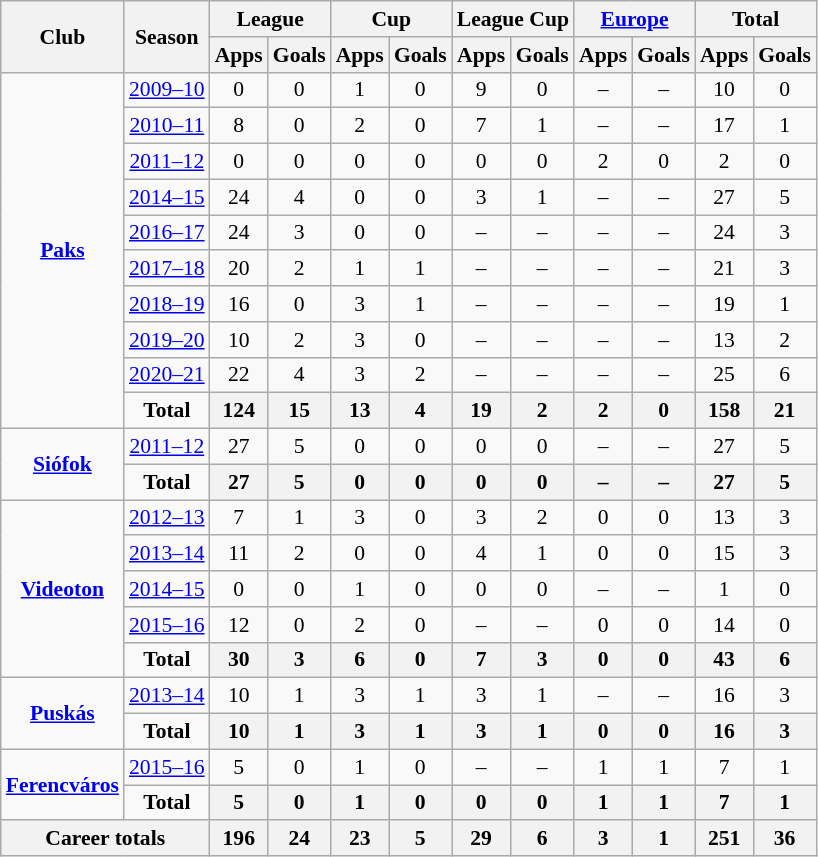<table class="wikitable" style="font-size:90%; text-align: center;">
<tr>
<th rowspan="2">Club</th>
<th rowspan="2">Season</th>
<th colspan="2">League</th>
<th colspan="2">Cup</th>
<th colspan="2">League Cup</th>
<th colspan="2"><a href='#'>Europe</a></th>
<th colspan="2">Total</th>
</tr>
<tr>
<th>Apps</th>
<th>Goals</th>
<th>Apps</th>
<th>Goals</th>
<th>Apps</th>
<th>Goals</th>
<th>Apps</th>
<th>Goals</th>
<th>Apps</th>
<th>Goals</th>
</tr>
<tr>
<td rowspan="10" align=center valign=center><strong><a href='#'>Paks</a></strong></td>
<td !colspan="2"><a href='#'>2009–10</a></td>
<td>0</td>
<td>0</td>
<td>1</td>
<td>0</td>
<td>9</td>
<td>0</td>
<td>–</td>
<td>–</td>
<td>10</td>
<td>0</td>
</tr>
<tr>
<td !colspan="2"><a href='#'>2010–11</a></td>
<td>8</td>
<td>0</td>
<td>2</td>
<td>0</td>
<td>7</td>
<td>1</td>
<td>–</td>
<td>–</td>
<td>17</td>
<td>1</td>
</tr>
<tr>
<td !colspan="2"><a href='#'>2011–12</a></td>
<td>0</td>
<td>0</td>
<td>0</td>
<td>0</td>
<td>0</td>
<td>0</td>
<td>2</td>
<td>0</td>
<td>2</td>
<td>0</td>
</tr>
<tr>
<td !colspan="2"><a href='#'>2014–15</a></td>
<td>24</td>
<td>4</td>
<td>0</td>
<td>0</td>
<td>3</td>
<td>1</td>
<td>–</td>
<td>–</td>
<td>27</td>
<td>5</td>
</tr>
<tr>
<td !colspan="2"><a href='#'>2016–17</a></td>
<td>24</td>
<td>3</td>
<td>0</td>
<td>0</td>
<td>–</td>
<td>–</td>
<td>–</td>
<td>–</td>
<td>24</td>
<td>3</td>
</tr>
<tr>
<td !colspan="2"><a href='#'>2017–18</a></td>
<td>20</td>
<td>2</td>
<td>1</td>
<td>1</td>
<td>–</td>
<td>–</td>
<td>–</td>
<td>–</td>
<td>21</td>
<td>3</td>
</tr>
<tr>
<td !colspan="2"><a href='#'>2018–19</a></td>
<td>16</td>
<td>0</td>
<td>3</td>
<td>1</td>
<td>–</td>
<td>–</td>
<td>–</td>
<td>–</td>
<td>19</td>
<td>1</td>
</tr>
<tr>
<td !colspan="2"><a href='#'>2019–20</a></td>
<td>10</td>
<td>2</td>
<td>3</td>
<td>0</td>
<td>–</td>
<td>–</td>
<td>–</td>
<td>–</td>
<td>13</td>
<td>2</td>
</tr>
<tr>
<td !colspan="2"><a href='#'>2020–21</a></td>
<td>22</td>
<td>4</td>
<td>3</td>
<td>2</td>
<td>–</td>
<td>–</td>
<td>–</td>
<td>–</td>
<td>25</td>
<td>6</td>
</tr>
<tr>
<td !colspan="2"><strong>Total</strong></td>
<th>124</th>
<th>15</th>
<th>13</th>
<th>4</th>
<th>19</th>
<th>2</th>
<th>2</th>
<th>0</th>
<th>158</th>
<th>21</th>
</tr>
<tr>
<td rowspan="2" align=center valign=center><strong><a href='#'>Siófok</a></strong></td>
<td !colspan="2"><a href='#'>2011–12</a></td>
<td>27</td>
<td>5</td>
<td>0</td>
<td>0</td>
<td>0</td>
<td>0</td>
<td>–</td>
<td>–</td>
<td>27</td>
<td>5</td>
</tr>
<tr>
<td !colspan="2"><strong>Total</strong></td>
<th>27</th>
<th>5</th>
<th>0</th>
<th>0</th>
<th>0</th>
<th>0</th>
<th>–</th>
<th>–</th>
<th>27</th>
<th>5</th>
</tr>
<tr>
<td rowspan="5" align=center valign=center><strong><a href='#'>Videoton</a></strong></td>
<td !colspan="2"><a href='#'>2012–13</a></td>
<td>7</td>
<td>1</td>
<td>3</td>
<td>0</td>
<td>3</td>
<td>2</td>
<td>0</td>
<td>0</td>
<td>13</td>
<td>3</td>
</tr>
<tr>
<td !colspan="2"><a href='#'>2013–14</a></td>
<td>11</td>
<td>2</td>
<td>0</td>
<td>0</td>
<td>4</td>
<td>1</td>
<td>0</td>
<td>0</td>
<td>15</td>
<td>3</td>
</tr>
<tr>
<td !colspan="2"><a href='#'>2014–15</a></td>
<td>0</td>
<td>0</td>
<td>1</td>
<td>0</td>
<td>0</td>
<td>0</td>
<td>–</td>
<td>–</td>
<td>1</td>
<td>0</td>
</tr>
<tr>
<td !colspan="2"><a href='#'>2015–16</a></td>
<td>12</td>
<td>0</td>
<td>2</td>
<td>0</td>
<td>–</td>
<td>–</td>
<td>0</td>
<td>0</td>
<td>14</td>
<td>0</td>
</tr>
<tr>
<td !colspan="2"><strong>Total</strong></td>
<th>30</th>
<th>3</th>
<th>6</th>
<th>0</th>
<th>7</th>
<th>3</th>
<th>0</th>
<th>0</th>
<th>43</th>
<th>6</th>
</tr>
<tr>
<td rowspan="2" align=center valign=center><strong><a href='#'>Puskás</a></strong></td>
<td !colspan="2"><a href='#'>2013–14</a></td>
<td>10</td>
<td>1</td>
<td>3</td>
<td>1</td>
<td>3</td>
<td>1</td>
<td>–</td>
<td>–</td>
<td>16</td>
<td>3</td>
</tr>
<tr>
<td !colspan="2"><strong>Total</strong></td>
<th>10</th>
<th>1</th>
<th>3</th>
<th>1</th>
<th>3</th>
<th>1</th>
<th>0</th>
<th>0</th>
<th>16</th>
<th>3</th>
</tr>
<tr>
<td rowspan="2" align=center valign=center><strong><a href='#'>Ferencváros</a></strong></td>
<td !colspan="2"><a href='#'>2015–16</a></td>
<td>5</td>
<td>0</td>
<td>1</td>
<td>0</td>
<td>–</td>
<td>–</td>
<td>1</td>
<td>1</td>
<td>7</td>
<td>1</td>
</tr>
<tr>
<td !colspan="2"><strong>Total</strong></td>
<th>5</th>
<th>0</th>
<th>1</th>
<th>0</th>
<th>0</th>
<th>0</th>
<th>1</th>
<th>1</th>
<th>7</th>
<th>1</th>
</tr>
<tr>
<th colspan="2">Career totals</th>
<th>196</th>
<th>24</th>
<th>23</th>
<th>5</th>
<th>29</th>
<th>6</th>
<th>3</th>
<th>1</th>
<th>251</th>
<th>36</th>
</tr>
</table>
